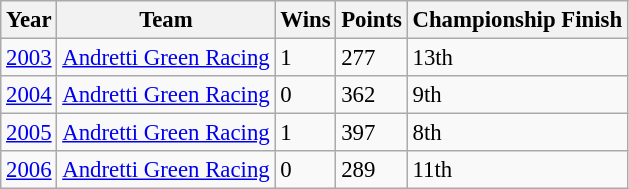<table class="wikitable" style="font-size: 95%;">
<tr>
<th>Year</th>
<th>Team</th>
<th>Wins</th>
<th>Points</th>
<th>Championship Finish</th>
</tr>
<tr>
<td><a href='#'>2003</a></td>
<td><a href='#'>Andretti Green Racing</a></td>
<td>1</td>
<td>277</td>
<td>13th</td>
</tr>
<tr>
<td><a href='#'>2004</a></td>
<td><a href='#'>Andretti Green Racing</a></td>
<td>0</td>
<td>362</td>
<td>9th</td>
</tr>
<tr>
<td><a href='#'>2005</a></td>
<td><a href='#'>Andretti Green Racing</a></td>
<td>1</td>
<td>397</td>
<td>8th</td>
</tr>
<tr>
<td><a href='#'>2006</a></td>
<td><a href='#'>Andretti Green Racing</a></td>
<td>0</td>
<td>289</td>
<td>11th</td>
</tr>
</table>
